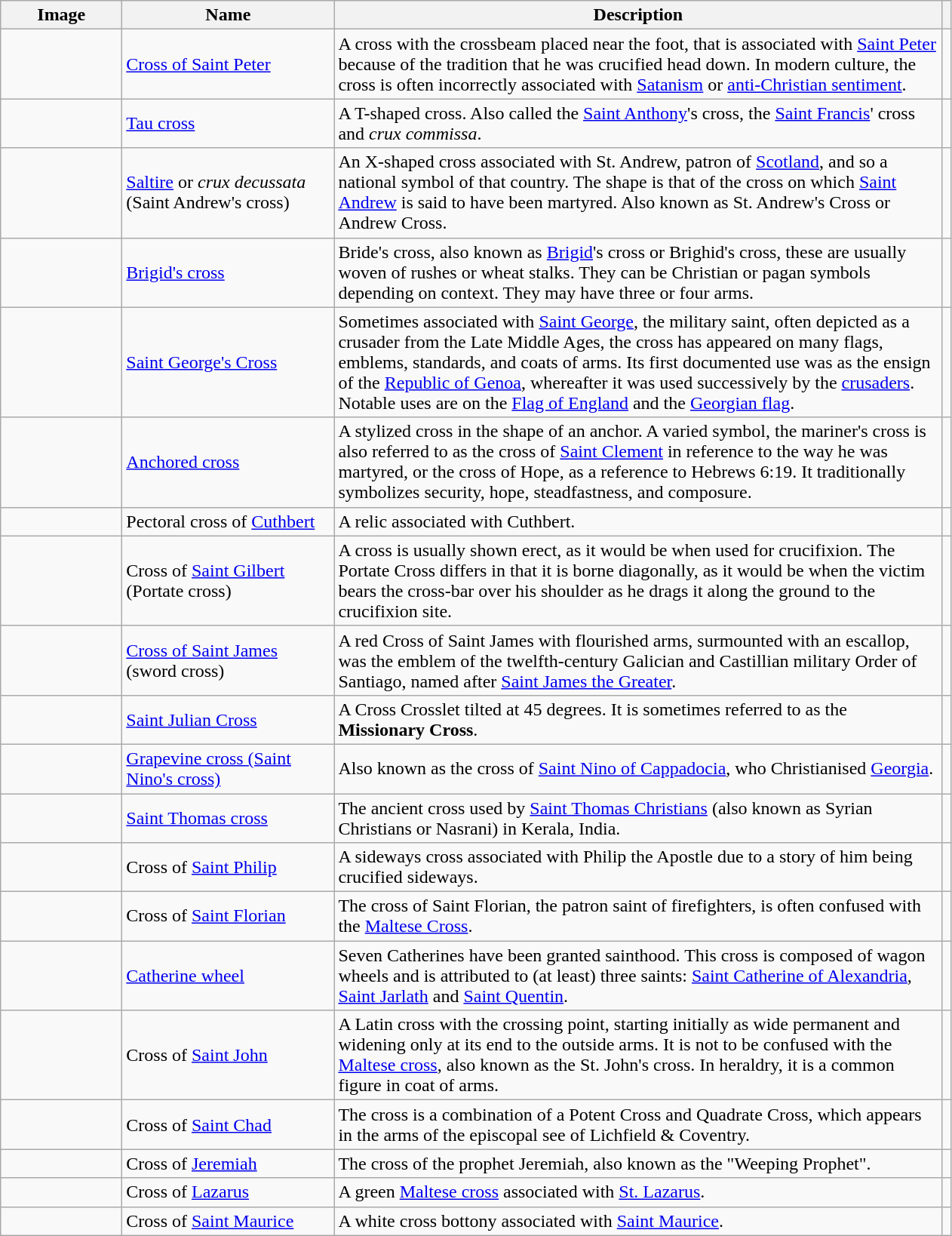<table class="wikitable sortable">
<tr>
<th style="width:100px;">Image</th>
<th style="width:180px;">Name</th>
<th style="width:530px;">Description</th>
<th></th>
</tr>
<tr>
<td style="text-align:center;"></td>
<td><a href='#'>Cross of Saint Peter</a></td>
<td>A cross with the crossbeam placed near the foot, that is associated with <a href='#'>Saint Peter</a> because of the tradition that he was crucified head down. In modern culture, the cross is often incorrectly associated with <a href='#'>Satanism</a> or <a href='#'>anti-Christian sentiment</a>.</td>
<td></td>
</tr>
<tr>
<td style="text-align:center;"> </td>
<td><a href='#'>Tau cross</a></td>
<td>A T-shaped cross. Also called the <a href='#'>Saint Anthony</a>'s cross, the <a href='#'>Saint Francis</a>' cross and <em>crux commissa</em>.</td>
<td></td>
</tr>
<tr>
<td style="text-align:center;"> </td>
<td><a href='#'>Saltire</a> or <em>crux decussata</em> (Saint Andrew's cross)</td>
<td>An X-shaped cross associated with St. Andrew, patron of <a href='#'>Scotland</a>, and so a national symbol of that country. The shape is that of the cross on which <a href='#'>Saint Andrew</a> is said to have been martyred. Also known as St. Andrew's Cross or Andrew Cross.</td>
<td></td>
</tr>
<tr>
<td style="text-align:center;"> </td>
<td><a href='#'>Brigid's cross</a></td>
<td>Bride's cross, also known as <a href='#'>Brigid</a>'s cross or Brighid's cross, these are usually woven of rushes or wheat stalks. They can be Christian or pagan symbols depending on context. They may have three or four arms.</td>
<td></td>
</tr>
<tr>
<td style="text-align:center;"></td>
<td><a href='#'>Saint George's Cross</a></td>
<td>Sometimes associated with <a href='#'>Saint George</a>, the military saint, often depicted as a crusader from the Late Middle Ages, the cross has appeared on many flags, emblems, standards, and coats of arms. Its first documented use was as the ensign of the <a href='#'>Republic of Genoa</a>, whereafter it was used successively by the <a href='#'>crusaders</a>. Notable uses are on the <a href='#'>Flag of England</a> and the <a href='#'>Georgian flag</a>.</td>
<td></td>
</tr>
<tr>
<td style="text-align:center;"><br></td>
<td><a href='#'>Anchored cross</a></td>
<td>A stylized cross in the shape of an anchor. A varied symbol, the mariner's cross is also referred to as the cross of <a href='#'>Saint Clement</a> in reference to the way he was martyred, or the cross of Hope, as a reference to Hebrews 6:19.  It traditionally symbolizes security, hope, steadfastness, and composure.</td>
<td></td>
</tr>
<tr>
<td style="text-align:center;"></td>
<td>Pectoral cross of <a href='#'>Cuthbert</a></td>
<td>A relic associated with Cuthbert.</td>
<td></td>
</tr>
<tr>
<td style="text-align:center;"></td>
<td>Cross of <a href='#'>Saint Gilbert</a> (Portate cross)</td>
<td>A cross is usually shown erect, as it would be when used for crucifixion. The Portate Cross differs in that it is borne diagonally, as it would be when the victim bears the cross-bar over his shoulder as he drags it along the ground to the crucifixion site.</td>
<td></td>
</tr>
<tr>
<td style="text-align:center;"></td>
<td><a href='#'>Cross of Saint James</a><br>(sword cross)</td>
<td>A red Cross of Saint James with flourished arms, surmounted with an escallop, was the emblem of the twelfth-century Galician and Castillian military Order of Santiago, named after <a href='#'>Saint James the Greater</a>.</td>
<td></td>
</tr>
<tr>
<td style="text-align:center;"></td>
<td><a href='#'>Saint Julian Cross</a></td>
<td>A Cross Crosslet tilted at 45 degrees. It is sometimes referred to as the <strong>Missionary Cross</strong>.</td>
<td></td>
</tr>
<tr>
<td style="text-align:center;"></td>
<td><a href='#'>Grapevine cross (Saint Nino's cross)</a></td>
<td>Also known as the cross of <a href='#'>Saint Nino of Cappadocia</a>, who Christianised <a href='#'>Georgia</a>.</td>
<td></td>
</tr>
<tr>
<td style="text-align:center;"></td>
<td><a href='#'>Saint Thomas cross</a></td>
<td>The ancient cross used by <a href='#'>Saint Thomas Christians</a> (also known as Syrian Christians or Nasrani) in Kerala, India.</td>
<td></td>
</tr>
<tr>
<td style="text-align:center;"></td>
<td>Cross of <a href='#'>Saint Philip</a></td>
<td>A sideways cross associated with Philip the Apostle due to a story of him being crucified sideways.</td>
<td></td>
</tr>
<tr>
<td style="text-align:center;"></td>
<td>Cross of <a href='#'>Saint Florian</a></td>
<td>The cross of Saint Florian, the patron saint of firefighters, is often confused with the <a href='#'>Maltese Cross</a>.</td>
<td></td>
</tr>
<tr>
<td style="text-align:center;"></td>
<td><a href='#'>Catherine wheel</a></td>
<td>Seven Catherines have been granted sainthood. This cross is composed of wagon wheels and is attributed to (at least) three saints: <a href='#'>Saint Catherine of Alexandria</a>, <a href='#'>Saint Jarlath</a> and <a href='#'>Saint Quentin</a>.</td>
<td></td>
</tr>
<tr>
<td style="text-align:center;"></td>
<td>Cross of <a href='#'>Saint John</a></td>
<td>A Latin cross with the crossing point, starting initially as wide permanent and widening only at its end to the outside arms. It is not to be confused with the <a href='#'>Maltese cross</a>, also known as the St. John's cross. In heraldry, it is a common figure in coat of arms.</td>
<td></td>
</tr>
<tr>
<td style="text-align:center;"></td>
<td>Cross of <a href='#'>Saint Chad</a></td>
<td>The cross is a combination of a Potent Cross and Quadrate Cross, which appears in the arms of the episcopal see of Lichfield & Coventry.</td>
<td></td>
</tr>
<tr>
<td style="text-align:center;"></td>
<td>Cross of <a href='#'>Jeremiah</a></td>
<td>The cross of the prophet Jeremiah, also known as the "Weeping Prophet".</td>
<td></td>
</tr>
<tr>
<td style="text-align:center;"></td>
<td>Cross of <a href='#'>Lazarus</a></td>
<td>A green <a href='#'>Maltese cross</a> associated with <a href='#'> St. Lazarus</a>.</td>
<td></td>
</tr>
<tr>
<td style="text-align:center;"></td>
<td>Cross of <a href='#'>Saint Maurice</a></td>
<td>A white cross bottony associated with <a href='#'>Saint Maurice</a>.</td>
<td></td>
</tr>
</table>
